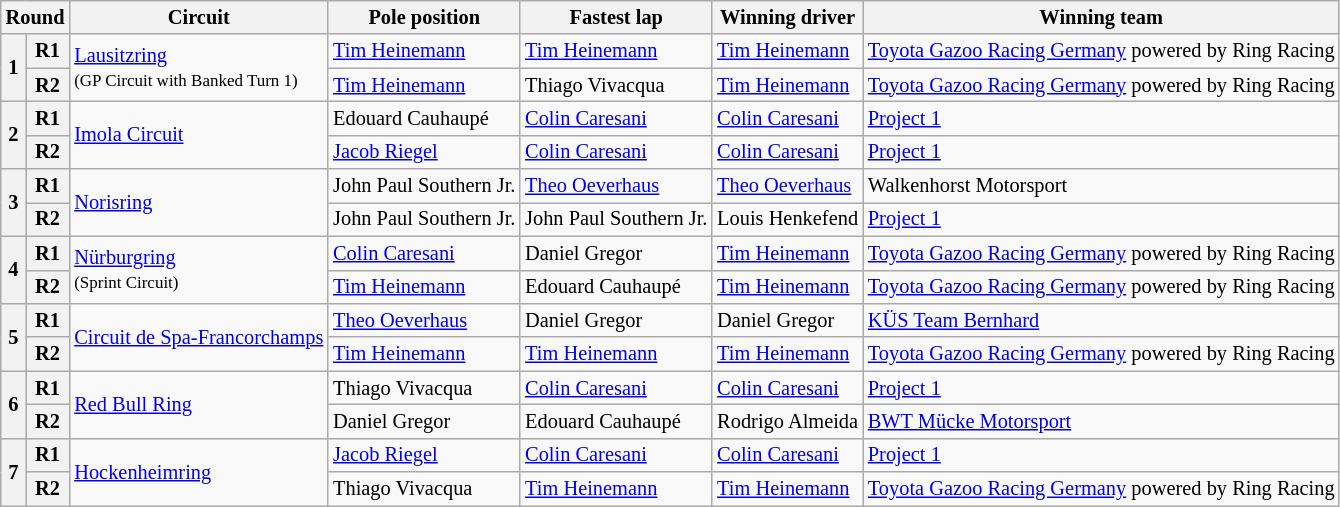<table class="wikitable" style="font-size:85%;">
<tr>
<th colspan="2">Round</th>
<th>Circuit</th>
<th>Pole position</th>
<th>Fastest lap</th>
<th>Winning driver</th>
<th>Winning team</th>
</tr>
<tr>
<th rowspan="2">1</th>
<th>R1</th>
<td rowspan="2"> <a href='#'>Lausitzring</a><br><small>(GP Circuit with Banked Turn 1)</small></td>
<td> <a href='#'>Tim Heinemann</a></td>
<td nowrap=""> <a href='#'>Tim Heinemann</a></td>
<td> <a href='#'>Tim Heinemann</a></td>
<td> <a href='#'>Toyota Gazoo Racing Germany</a> powered by Ring Racing</td>
</tr>
<tr>
<th>R2</th>
<td> <a href='#'>Tim Heinemann</a></td>
<td> Thiago Vivacqua</td>
<td> <a href='#'>Tim Heinemann</a></td>
<td> <a href='#'>Toyota Gazoo Racing Germany</a> powered by Ring Racing</td>
</tr>
<tr>
<th rowspan="2">2</th>
<th>R1</th>
<td rowspan="2"> <a href='#'>Imola Circuit</a></td>
<td> Edouard Cauhaupé</td>
<td> <a href='#'>Colin Caresani</a></td>
<td> <a href='#'>Colin Caresani</a></td>
<td> <a href='#'>Project 1</a></td>
</tr>
<tr>
<th>R2</th>
<td> <a href='#'>Jacob Riegel</a></td>
<td> <a href='#'>Colin Caresani</a></td>
<td> <a href='#'>Colin Caresani</a></td>
<td> <a href='#'>Project 1</a></td>
</tr>
<tr>
<th rowspan="2">3</th>
<th>R1</th>
<td rowspan="2"> <a href='#'>Norisring</a></td>
<td nowrap=""> John Paul Southern Jr.</td>
<td nowrap=""> <a href='#'>Theo Oeverhaus</a></td>
<td nowrap=""> <a href='#'>Theo Oeverhaus</a></td>
<td> Walkenhorst Motorsport</td>
</tr>
<tr>
<th>R2</th>
<td nowrap=""> John Paul Southern Jr.</td>
<td> John Paul Southern Jr.</td>
<td nowrap=""> Louis Henkefend</td>
<td> <a href='#'>Project 1</a></td>
</tr>
<tr>
<th rowspan="2">4</th>
<th>R1</th>
<td rowspan="2"> <a href='#'>Nürburgring</a><br><small>(Sprint Circuit)</small></td>
<td> <a href='#'>Colin Caresani</a></td>
<td> Daniel Gregor</td>
<td> <a href='#'>Tim Heinemann</a></td>
<td> <a href='#'>Toyota Gazoo Racing Germany</a> powered by Ring Racing</td>
</tr>
<tr>
<th>R2</th>
<td> <a href='#'>Tim Heinemann</a></td>
<td> Edouard Cauhaupé</td>
<td> <a href='#'>Tim Heinemann</a></td>
<td> <a href='#'>Toyota Gazoo Racing Germany</a> powered by Ring Racing</td>
</tr>
<tr>
<th rowspan="2">5</th>
<th>R1</th>
<td rowspan="2"> <a href='#'>Circuit de Spa-Francorchamps</a></td>
<td> <a href='#'>Theo Oeverhaus</a></td>
<td> Daniel Gregor</td>
<td> Daniel Gregor</td>
<td> <a href='#'>KÜS Team Bernhard</a></td>
</tr>
<tr>
<th>R2</th>
<td> <a href='#'>Tim Heinemann</a></td>
<td> <a href='#'>Tim Heinemann</a></td>
<td> <a href='#'>Tim Heinemann</a></td>
<td> <a href='#'>Toyota Gazoo Racing Germany</a> powered by Ring Racing</td>
</tr>
<tr>
<th rowspan="2">6</th>
<th>R1</th>
<td rowspan="2"> <a href='#'>Red Bull Ring</a></td>
<td> Thiago Vivacqua</td>
<td> <a href='#'>Colin Caresani</a></td>
<td> <a href='#'>Colin Caresani</a></td>
<td> <a href='#'>Project 1</a></td>
</tr>
<tr>
<th>R2</th>
<td> Daniel Gregor</td>
<td> Edouard Cauhaupé</td>
<td> Rodrigo Almeida</td>
<td> <a href='#'>BWT Mücke Motorsport</a></td>
</tr>
<tr>
<th rowspan="2">7</th>
<th>R1</th>
<td rowspan="2"> <a href='#'>Hockenheimring</a></td>
<td> <a href='#'>Jacob Riegel</a></td>
<td> <a href='#'>Colin Caresani</a></td>
<td> <a href='#'>Colin Caresani</a></td>
<td> <a href='#'>Project 1</a></td>
</tr>
<tr>
<th>R2</th>
<td> Thiago Vivacqua</td>
<td> <a href='#'>Tim Heinemann</a></td>
<td> <a href='#'>Tim Heinemann</a></td>
<td> <a href='#'>Toyota Gazoo Racing Germany</a> powered by Ring Racing</td>
</tr>
</table>
